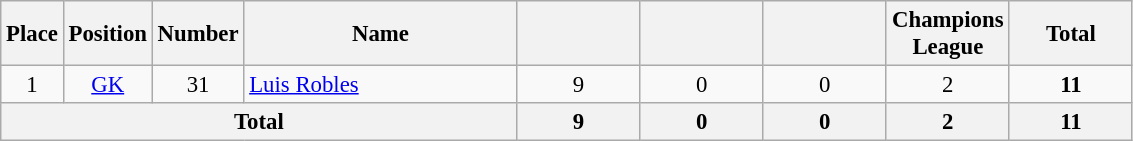<table class="wikitable" style="font-size: 95%; text-align: center;">
<tr>
<th width=30>Place</th>
<th width=30>Position</th>
<th width=30>Number</th>
<th width=175>Name</th>
<th width=75></th>
<th width=75></th>
<th width=75></th>
<th width=75>Champions League</th>
<th width=75>Total</th>
</tr>
<tr>
<td>1</td>
<td><a href='#'>GK</a></td>
<td>31</td>
<td align="left"> <a href='#'>Luis Robles</a></td>
<td>9</td>
<td>0</td>
<td>0</td>
<td>2</td>
<td><strong>11</strong></td>
</tr>
<tr>
<th colspan="4">Total</th>
<th>9</th>
<th>0</th>
<th>0</th>
<th>2</th>
<th>11</th>
</tr>
</table>
